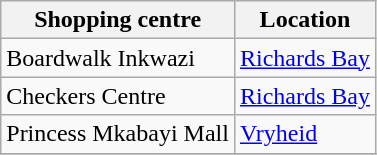<table class="wikitable sortable">
<tr>
<th>Shopping centre</th>
<th>Location</th>
</tr>
<tr>
<td>Boardwalk Inkwazi</td>
<td><a href='#'>Richards Bay</a></td>
</tr>
<tr>
<td>Checkers Centre</td>
<td><a href='#'>Richards Bay</a></td>
</tr>
<tr>
<td>Princess Mkabayi Mall</td>
<td><a href='#'>Vryheid</a></td>
</tr>
<tr>
</tr>
</table>
